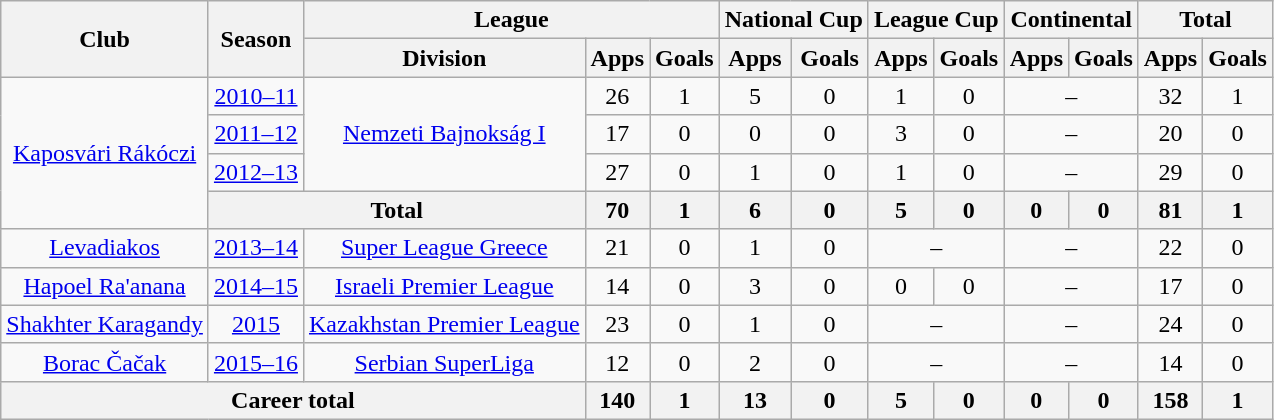<table class="wikitable" style="text-align: center;">
<tr>
<th rowspan="2">Club</th>
<th rowspan="2">Season</th>
<th colspan="3">League</th>
<th colspan="2">National Cup</th>
<th colspan="2">League Cup</th>
<th colspan="2">Continental</th>
<th colspan="2">Total</th>
</tr>
<tr>
<th>Division</th>
<th>Apps</th>
<th>Goals</th>
<th>Apps</th>
<th>Goals</th>
<th>Apps</th>
<th>Goals</th>
<th>Apps</th>
<th>Goals</th>
<th>Apps</th>
<th>Goals</th>
</tr>
<tr>
<td rowspan="4" valign="center"><a href='#'>Kaposvári Rákóczi</a></td>
<td><a href='#'>2010–11</a></td>
<td rowspan="3" valign="center"><a href='#'>Nemzeti Bajnokság I</a></td>
<td>26</td>
<td>1</td>
<td>5</td>
<td>0</td>
<td>1</td>
<td>0</td>
<td colspan="2">–</td>
<td>32</td>
<td>1</td>
</tr>
<tr>
<td><a href='#'>2011–12</a></td>
<td>17</td>
<td>0</td>
<td>0</td>
<td>0</td>
<td>3</td>
<td>0</td>
<td colspan="2">–</td>
<td>20</td>
<td>0</td>
</tr>
<tr>
<td><a href='#'>2012–13</a></td>
<td>27</td>
<td>0</td>
<td>1</td>
<td>0</td>
<td>1</td>
<td>0</td>
<td colspan="2">–</td>
<td>29</td>
<td>0</td>
</tr>
<tr>
<th colspan="2">Total</th>
<th>70</th>
<th>1</th>
<th>6</th>
<th>0</th>
<th>5</th>
<th>0</th>
<th>0</th>
<th>0</th>
<th>81</th>
<th>1</th>
</tr>
<tr>
<td valign="center"><a href='#'>Levadiakos</a></td>
<td><a href='#'>2013–14</a></td>
<td><a href='#'>Super League Greece</a></td>
<td>21</td>
<td>0</td>
<td>1</td>
<td>0</td>
<td colspan="2">–</td>
<td colspan="2">–</td>
<td>22</td>
<td>0</td>
</tr>
<tr>
<td valign="center"><a href='#'>Hapoel Ra'anana</a></td>
<td><a href='#'>2014–15</a></td>
<td><a href='#'>Israeli Premier League</a></td>
<td>14</td>
<td>0</td>
<td>3</td>
<td>0</td>
<td>0</td>
<td>0</td>
<td colspan="2">–</td>
<td>17</td>
<td>0</td>
</tr>
<tr>
<td valign="center"><a href='#'>Shakhter Karagandy</a></td>
<td><a href='#'>2015</a></td>
<td><a href='#'>Kazakhstan Premier League</a></td>
<td>23</td>
<td>0</td>
<td>1</td>
<td>0</td>
<td colspan="2">–</td>
<td colspan="2">–</td>
<td>24</td>
<td>0</td>
</tr>
<tr>
<td valign="center"><a href='#'>Borac Čačak</a></td>
<td><a href='#'>2015–16</a></td>
<td><a href='#'>Serbian SuperLiga</a></td>
<td>12</td>
<td>0</td>
<td>2</td>
<td>0</td>
<td colspan="2">–</td>
<td colspan="2">–</td>
<td>14</td>
<td>0</td>
</tr>
<tr>
<th colspan="3">Career total</th>
<th>140</th>
<th>1</th>
<th>13</th>
<th>0</th>
<th>5</th>
<th>0</th>
<th>0</th>
<th>0</th>
<th>158</th>
<th>1</th>
</tr>
</table>
